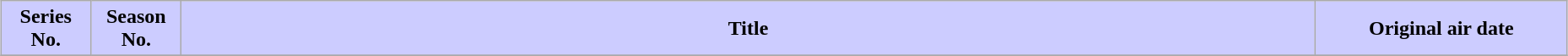<table class="wikitable plainrowheaders" style="width:98%; margin:auto; background:#FFF;">
<tr>
<th style="background: #CCF; width: 4em;">Series<br>No.</th>
<th style="background: #CCF; width: 4em;">Season<br>No.</th>
<th style="background: #CCF;">Title</th>
<th style="background: #CCF; width: 12em;">Original air date</th>
</tr>
<tr>
</tr>
</table>
